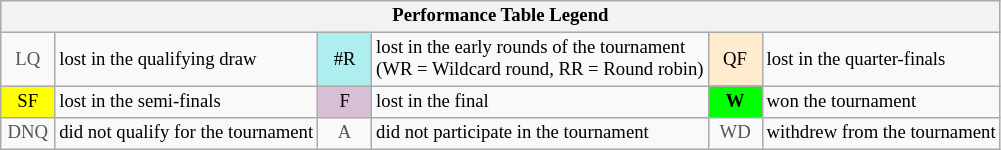<table class="wikitable" style="font-size:78%;">
<tr bgcolor="#efefef">
<th colspan="6">Performance Table Legend</th>
</tr>
<tr>
<td align="center" style="color:#555555;" width="30">LQ</td>
<td>lost in the qualifying draw</td>
<td align="center" style="background:#afeeee;">#R</td>
<td>lost in the early rounds of the tournament<br>(WR = Wildcard round, RR = Round robin)</td>
<td align="center" style="background:#ffebcd;">QF</td>
<td>lost in the quarter-finals</td>
</tr>
<tr>
<td align="center" style="background:yellow;">SF</td>
<td>lost in the semi-finals</td>
<td align="center" style="background:#D8BFD8;">F</td>
<td>lost in the final</td>
<td align="center" style="background:#00ff00;"><strong>W</strong></td>
<td>won the tournament</td>
</tr>
<tr>
<td align="center" style="color:#555555;" width="30">DNQ</td>
<td>did not qualify for the tournament</td>
<td align="center" style="color:#555555;" width="30">A</td>
<td>did not participate in the tournament</td>
<td align="center" style="color:#555555;" width="30">WD</td>
<td>withdrew from the tournament</td>
</tr>
</table>
